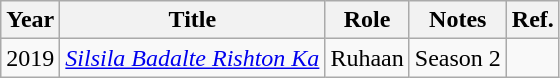<table class="wikitable sortable">
<tr>
<th>Year</th>
<th>Title</th>
<th>Role</th>
<th class="unsortable">Notes</th>
<th class="unsortable">Ref.</th>
</tr>
<tr>
<td>2019</td>
<td><em><a href='#'>Silsila Badalte Rishton Ka</a></em></td>
<td>Ruhaan</td>
<td>Season 2</td>
<td></td>
</tr>
</table>
